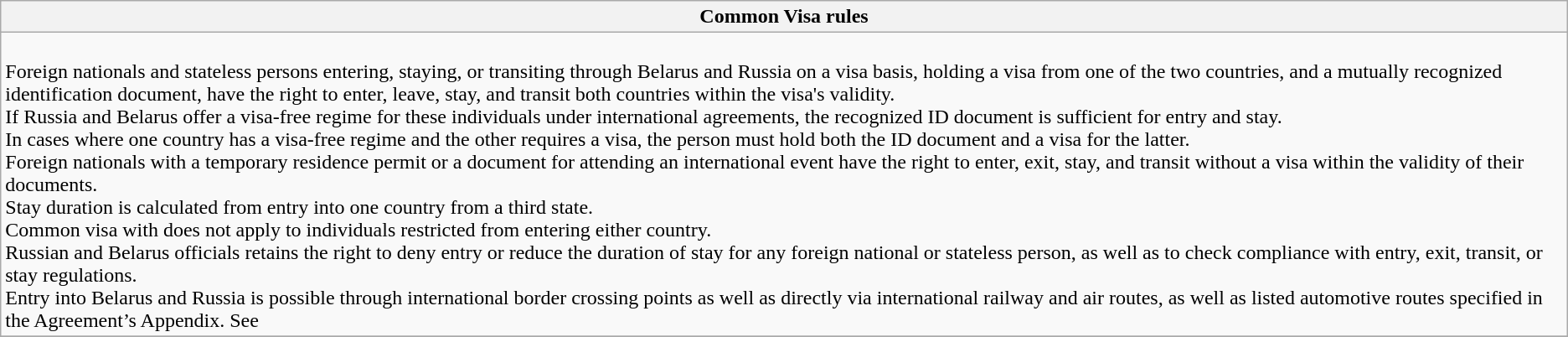<table class="wikitable collapsible collapsed">
<tr>
<th style="width:100%;">Common Visa rules</th>
</tr>
<tr>
<td><br>Foreign nationals and stateless persons entering, staying, or transiting through Belarus and Russia on a visa basis, holding a visa from one of the two countries, and a mutually recognized identification document, have the right to enter, leave, stay, and transit both countries within the visa's validity.<br>If Russia and Belarus offer a visa-free regime for these individuals under international agreements, the recognized ID document is sufficient for entry and stay.<br>In cases where one country has a visa-free regime and the other requires a visa, the person must hold both the ID document and a visa for the latter.<br>Foreign nationals with a temporary residence permit or a document for attending an international event have the right to enter, exit, stay, and transit without a visa within the validity of their documents.<br>Stay duration is calculated from entry into one country from a third state.<br>Common visa with does not apply to individuals restricted from entering either country.<br>Russian and Belarus officials retains the right to deny entry or reduce the duration of stay for any foreign national or stateless person, as well as to check compliance with entry, exit, transit, or stay regulations.<br>Entry into Belarus and Russia is possible through international border crossing points as well as directly via international railway and air routes, as well as listed automotive routes specified in the Agreement’s Appendix. See </td>
</tr>
<tr>
</tr>
</table>
